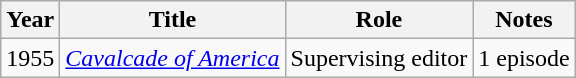<table class="wikitable">
<tr>
<th>Year</th>
<th>Title</th>
<th>Role</th>
<th>Notes</th>
</tr>
<tr>
<td>1955</td>
<td><em><a href='#'>Cavalcade of America</a></em></td>
<td>Supervising editor</td>
<td>1 episode</td>
</tr>
</table>
